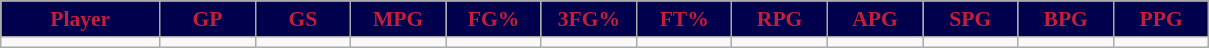<table class="wikitable sortable" style="font-size: 90%">
<tr>
<th style="background:#00004d;color:#C41E3A;" width="10%">Player</th>
<th style="background:#00004d;color:#C41E3A;" width="6%">GP</th>
<th style="background:#00004d;color:#C41E3A;" width="6%">GS</th>
<th style="background:#00004d;color:#C41E3A;" width="6%">MPG</th>
<th style="background:#00004d;color:#C41E3A;" width="6%">FG%</th>
<th style="background:#00004d;color:#C41E3A;" width="6%">3FG%</th>
<th style="background:#00004d;color:#C41E3A;" width="6%">FT%</th>
<th style="background:#00004d;color:#C41E3A;" width="6%">RPG</th>
<th style="background:#00004d;color:#C41E3A;" width="6%">APG</th>
<th style="background:#00004d;color:#C41E3A;" width="6%">SPG</th>
<th style="background:#00004d;color:#C41E3A;" width="6%">BPG</th>
<th style="background:#00004d;color:#C41E3A;" width="6%">PPG</th>
</tr>
<tr>
<td></td>
<td></td>
<td></td>
<td></td>
<td></td>
<td></td>
<td></td>
<td></td>
<td></td>
<td></td>
<td></td>
<td></td>
</tr>
</table>
